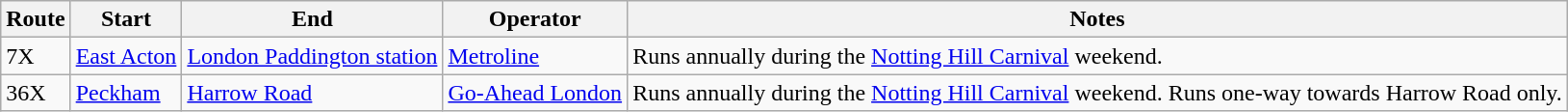<table class="wikitable sortable">
<tr>
<th>Route</th>
<th>Start</th>
<th>End</th>
<th>Operator</th>
<th>Notes</th>
</tr>
<tr>
<td>7X</td>
<td><a href='#'>East Acton</a></td>
<td><a href='#'>London Paddington station</a></td>
<td><a href='#'>Metroline</a></td>
<td>Runs annually during the <a href='#'>Notting Hill Carnival</a> weekend.</td>
</tr>
<tr>
<td>36X</td>
<td><a href='#'>Peckham</a></td>
<td><a href='#'>Harrow Road</a></td>
<td><a href='#'>Go-Ahead London</a></td>
<td>Runs annually during the <a href='#'>Notting Hill Carnival</a> weekend. Runs one-way towards Harrow Road only.</td>
</tr>
</table>
